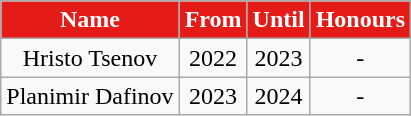<table class="wikitable" style="text-align: center;">
<tr>
<th style="color:white; background:#E41B17;">Name</th>
<th style="color:white; background:#E41B17;">From</th>
<th style="color:white; background:#E41B17;">Until</th>
<th style="color:white; background:#E41B17;">Honours</th>
</tr>
<tr>
<td> Hristo Tsenov</td>
<td>2022</td>
<td>2023</td>
<td>-</td>
</tr>
<tr>
<td> Planimir Dafinov</td>
<td>2023</td>
<td>2024</td>
<td>-</td>
</tr>
</table>
